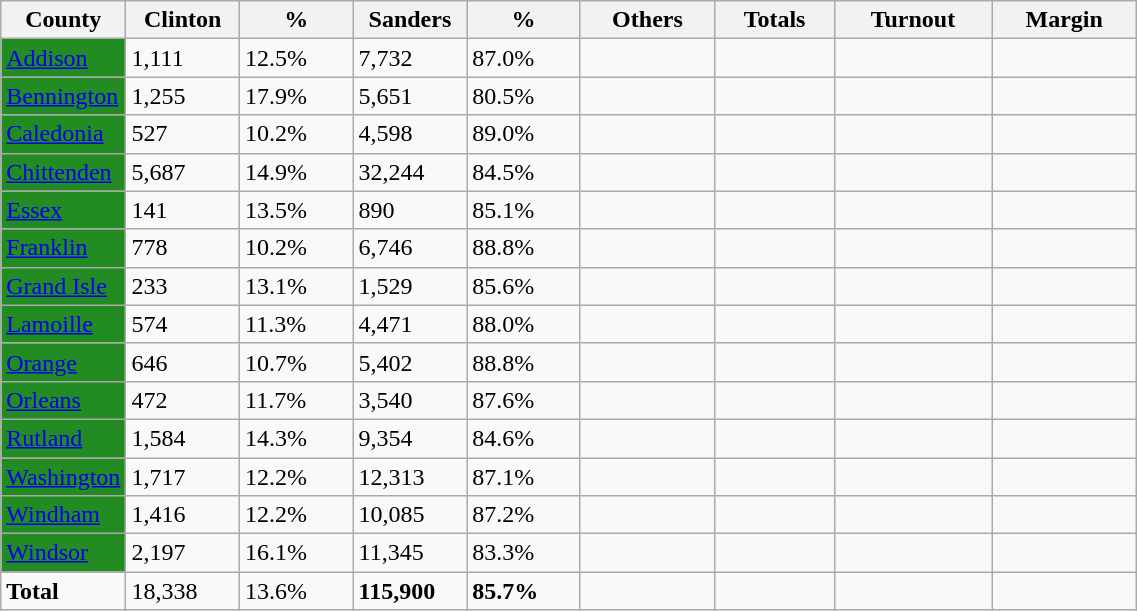<table width="60%" class="wikitable sortable">
<tr>
<th width="11%">County</th>
<th width="10%">Clinton</th>
<th width="10%">%</th>
<th width="10%">Sanders</th>
<th width="10%">%</th>
<th>Others</th>
<th>Totals</th>
<th>Turnout</th>
<th>Margin</th>
</tr>
<tr>
<td style="background:#228B22;"><a href='#'>Addison</a></td>
<td>1,111</td>
<td>12.5%</td>
<td>7,732</td>
<td>87.0%</td>
<td></td>
<td></td>
<td></td>
<td></td>
</tr>
<tr>
<td style="background:#228B22;"><a href='#'>Bennington</a></td>
<td>1,255</td>
<td>17.9%</td>
<td>5,651</td>
<td>80.5%</td>
<td></td>
<td></td>
<td></td>
<td></td>
</tr>
<tr>
<td style="background:#228B22;"><a href='#'>Caledonia</a></td>
<td>527</td>
<td>10.2%</td>
<td>4,598</td>
<td>89.0%</td>
<td></td>
<td></td>
<td></td>
<td></td>
</tr>
<tr>
<td style="background:#228B22;"><a href='#'>Chittenden</a></td>
<td>5,687</td>
<td>14.9%</td>
<td>32,244</td>
<td>84.5%</td>
<td></td>
<td></td>
<td></td>
<td></td>
</tr>
<tr>
<td style="background:#228B22;"><a href='#'>Essex</a></td>
<td>141</td>
<td>13.5%</td>
<td>890</td>
<td>85.1%</td>
<td></td>
<td></td>
<td></td>
<td></td>
</tr>
<tr>
<td style="background:#228B22;"><a href='#'>Franklin</a></td>
<td>778</td>
<td>10.2%</td>
<td>6,746</td>
<td>88.8%</td>
<td></td>
<td></td>
<td></td>
<td></td>
</tr>
<tr>
<td style="background:#228B22;"><a href='#'>Grand Isle</a></td>
<td>233</td>
<td>13.1%</td>
<td>1,529</td>
<td>85.6%</td>
<td></td>
<td></td>
<td></td>
<td></td>
</tr>
<tr>
<td style="background:#228B22;"><a href='#'>Lamoille</a></td>
<td>574</td>
<td>11.3%</td>
<td>4,471</td>
<td>88.0%</td>
<td></td>
<td></td>
<td></td>
<td></td>
</tr>
<tr>
<td style="background:#228B22;"><a href='#'>Orange</a></td>
<td>646</td>
<td>10.7%</td>
<td>5,402</td>
<td>88.8%</td>
<td></td>
<td></td>
<td></td>
<td></td>
</tr>
<tr>
<td style="background:#228B22;"><a href='#'>Orleans</a></td>
<td>472</td>
<td>11.7%</td>
<td>3,540</td>
<td>87.6%</td>
<td></td>
<td></td>
<td></td>
<td></td>
</tr>
<tr>
<td style="background:#228B22;"><a href='#'>Rutland</a></td>
<td>1,584</td>
<td>14.3%</td>
<td>9,354</td>
<td>84.6%</td>
<td></td>
<td></td>
<td></td>
<td></td>
</tr>
<tr>
<td style="background:#228B22;"><a href='#'>Washington</a></td>
<td>1,717</td>
<td>12.2%</td>
<td>12,313</td>
<td>87.1%</td>
<td></td>
<td></td>
<td></td>
<td></td>
</tr>
<tr>
<td style="background:#228B22;"><a href='#'>Windham</a></td>
<td>1,416</td>
<td>12.2%</td>
<td>10,085</td>
<td>87.2%</td>
<td></td>
<td></td>
<td></td>
<td></td>
</tr>
<tr>
<td style="background:#228B22;"><a href='#'>Windsor</a></td>
<td>2,197</td>
<td>16.1%</td>
<td>11,345</td>
<td>83.3%</td>
<td></td>
<td></td>
<td></td>
<td></td>
</tr>
<tr>
<td><strong>Total</strong></td>
<td>18,338</td>
<td>13.6%</td>
<td><strong>115,900</strong></td>
<td><strong>85.7%</strong></td>
<td></td>
<td></td>
<td></td>
<td></td>
</tr>
</table>
